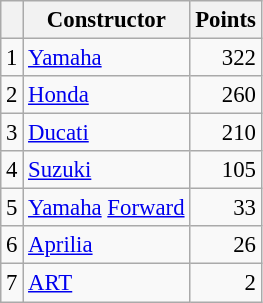<table class="wikitable" style="font-size: 95%;">
<tr>
<th></th>
<th>Constructor</th>
<th>Points</th>
</tr>
<tr>
<td align=center>1</td>
<td> <a href='#'>Yamaha</a></td>
<td align=right>322</td>
</tr>
<tr>
<td align=center>2</td>
<td> <a href='#'>Honda</a></td>
<td align=right>260</td>
</tr>
<tr>
<td align=center>3</td>
<td> <a href='#'>Ducati</a></td>
<td align=right>210</td>
</tr>
<tr>
<td align=center>4</td>
<td> <a href='#'>Suzuki</a></td>
<td align=right>105</td>
</tr>
<tr>
<td align=center>5</td>
<td> <a href='#'>Yamaha</a> <a href='#'>Forward</a></td>
<td align=right>33</td>
</tr>
<tr>
<td align=center>6</td>
<td> <a href='#'>Aprilia</a></td>
<td align=right>26</td>
</tr>
<tr>
<td align=center>7</td>
<td> <a href='#'>ART</a></td>
<td align=right>2</td>
</tr>
</table>
